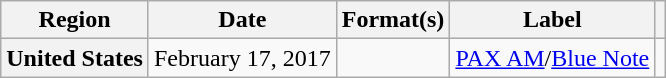<table class="wikitable plainrowheaders">
<tr>
<th scope="col">Region</th>
<th scope="col">Date</th>
<th scope="col">Format(s)</th>
<th scope="col">Label</th>
<th scope="col"></th>
</tr>
<tr>
<th scope="row">United States</th>
<td>February 17, 2017</td>
<td></td>
<td><a href='#'>PAX AM</a>/<a href='#'>Blue Note</a></td>
<td></td>
</tr>
</table>
